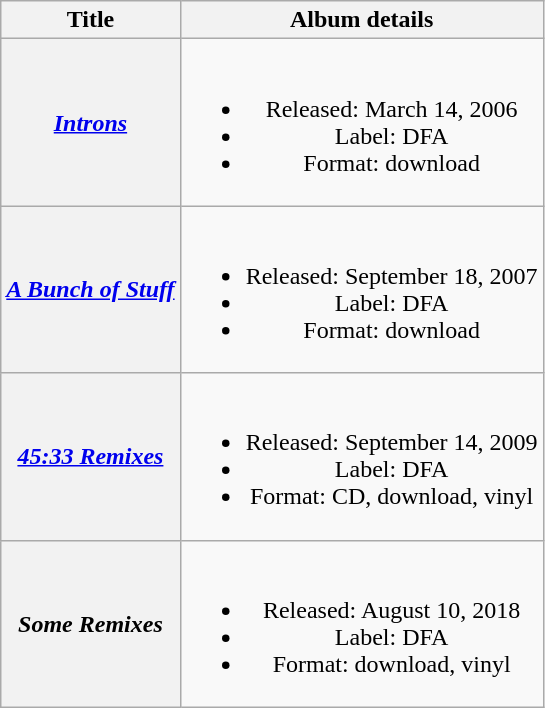<table class="wikitable plainrowheaders" style="text-align:center;">
<tr>
<th scope=col>Title</th>
<th scope=col>Album details</th>
</tr>
<tr>
<th scope="row"><em><a href='#'>Introns</a></em></th>
<td><br><ul><li>Released: March 14, 2006</li><li>Label: DFA</li><li>Format: download</li></ul></td>
</tr>
<tr>
<th scope="row"><em><a href='#'>A Bunch of Stuff</a></em></th>
<td><br><ul><li>Released: September 18, 2007</li><li>Label: DFA</li><li>Format: download</li></ul></td>
</tr>
<tr>
<th scope="row"><em><a href='#'>45:33 Remixes</a></em></th>
<td><br><ul><li>Released: September 14, 2009</li><li>Label: DFA</li><li>Format: CD, download, vinyl</li></ul></td>
</tr>
<tr>
<th scope="row"><em>Some Remixes</em></th>
<td><br><ul><li>Released: August 10, 2018</li><li>Label: DFA</li><li>Format: download, vinyl</li></ul></td>
</tr>
</table>
